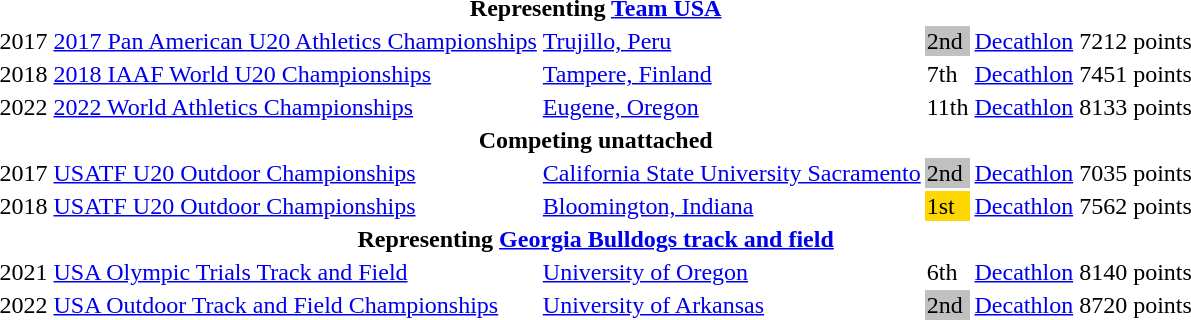<table>
<tr>
<th colspan=6>Representing <a href='#'>Team USA</a></th>
</tr>
<tr>
<td rowspan=1>2017</td>
<td rowspan=1><a href='#'>2017 Pan American U20 Athletics Championships</a></td>
<td rowspan=1><a href='#'>Trujillo, Peru</a></td>
<td bgcolor=silver>2nd</td>
<td><a href='#'>Decathlon</a></td>
<td>7212 points</td>
</tr>
<tr>
<td rowspan=1>2018</td>
<td rowspan=1><a href='#'>2018 IAAF World U20 Championships</a></td>
<td rowspan=1><a href='#'>Tampere, Finland</a></td>
<td>7th</td>
<td><a href='#'>Decathlon</a></td>
<td>7451 points</td>
</tr>
<tr>
<td rowspan=1>2022</td>
<td rowspan=1><a href='#'>2022 World Athletics Championships</a></td>
<td rowspan=1><a href='#'>Eugene, Oregon</a></td>
<td>11th</td>
<td><a href='#'>Decathlon</a></td>
<td>8133 points</td>
</tr>
<tr>
<th colspan=6>Competing unattached</th>
</tr>
<tr>
<td rowspan=1>2017</td>
<td rowspan=1><a href='#'>USATF U20 Outdoor Championships</a></td>
<td rowspan=1><a href='#'>California State University Sacramento</a></td>
<td bgcolor=silver>2nd</td>
<td><a href='#'>Decathlon</a></td>
<td>7035 points</td>
</tr>
<tr>
<td rowspan=1>2018</td>
<td rowspan=1><a href='#'>USATF U20 Outdoor Championships</a></td>
<td rowspan=1><a href='#'>Bloomington, Indiana</a></td>
<td bgcolor=gold>1st</td>
<td><a href='#'>Decathlon</a></td>
<td>7562 points</td>
</tr>
<tr>
<th colspan=6>Representing <a href='#'>Georgia Bulldogs track and field</a></th>
</tr>
<tr>
<td rowspan=1>2021</td>
<td rowspan=1><a href='#'>USA Olympic Trials Track and Field</a></td>
<td rowspan=1><a href='#'>University of Oregon</a></td>
<td>6th</td>
<td><a href='#'>Decathlon</a></td>
<td>8140 points</td>
</tr>
<tr>
<td rowspan=1>2022</td>
<td rowspan=1><a href='#'>USA Outdoor Track and Field Championships</a></td>
<td rowspan=1><a href='#'>University of Arkansas</a></td>
<td bgcolor=silver>2nd</td>
<td><a href='#'>Decathlon</a></td>
<td>8720 points</td>
</tr>
</table>
